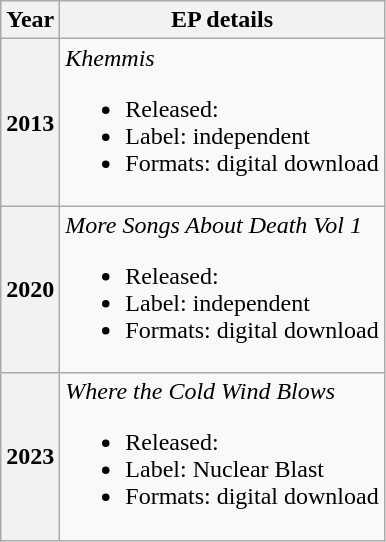<table class="wikitable plainrowheaders" style="text-align:center;">
<tr>
<th>Year</th>
<th>EP details</th>
</tr>
<tr>
<th scope="row">2013</th>
<td align="left"><em>Khemmis</em><br><ul><li>Released: </li><li>Label: independent</li><li>Formats: digital download</li></ul></td>
</tr>
<tr>
<th scope="row">2020</th>
<td align="left"><em>More Songs About Death Vol 1</em><br><ul><li>Released: </li><li>Label: independent</li><li>Formats: digital download</li></ul></td>
</tr>
<tr>
<th scope="row">2023</th>
<td align="left"><em>Where the Cold Wind Blows</em><br><ul><li>Released: </li><li>Label: Nuclear Blast</li><li>Formats: digital download</li></ul></td>
</tr>
</table>
